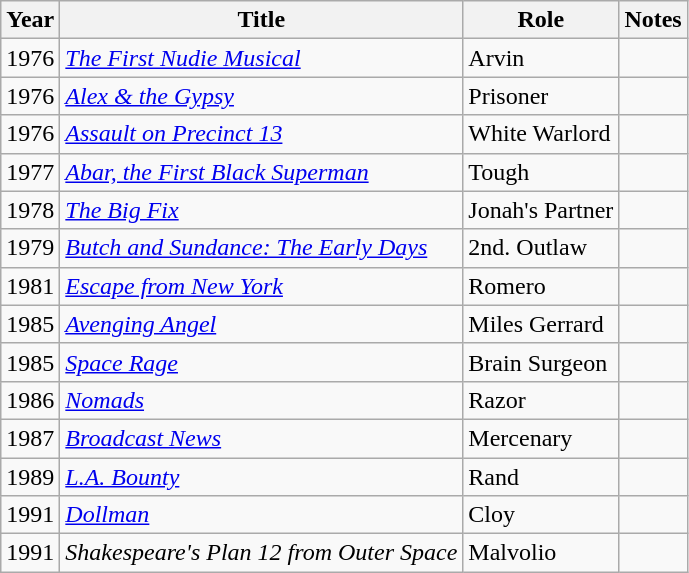<table class="wikitable">
<tr>
<th>Year</th>
<th>Title</th>
<th>Role</th>
<th>Notes</th>
</tr>
<tr>
<td>1976</td>
<td><em><a href='#'>The First Nudie Musical</a></em></td>
<td>Arvin</td>
<td></td>
</tr>
<tr>
<td>1976</td>
<td><em><a href='#'>Alex & the Gypsy</a></em></td>
<td>Prisoner</td>
<td></td>
</tr>
<tr>
<td>1976</td>
<td><em><a href='#'>Assault on Precinct 13</a></em></td>
<td>White Warlord</td>
<td></td>
</tr>
<tr>
<td>1977</td>
<td><em><a href='#'>Abar, the First Black Superman</a></em></td>
<td>Tough</td>
<td></td>
</tr>
<tr>
<td>1978</td>
<td><em><a href='#'>The Big Fix</a></em></td>
<td>Jonah's Partner</td>
<td></td>
</tr>
<tr>
<td>1979</td>
<td><em><a href='#'>Butch and Sundance: The Early Days</a></em></td>
<td>2nd. Outlaw</td>
<td></td>
</tr>
<tr>
<td>1981</td>
<td><em><a href='#'>Escape from New York</a></em></td>
<td>Romero</td>
<td></td>
</tr>
<tr>
<td>1985</td>
<td><em><a href='#'>Avenging Angel</a></em></td>
<td>Miles Gerrard</td>
<td></td>
</tr>
<tr>
<td>1985</td>
<td><em><a href='#'>Space Rage</a></em></td>
<td>Brain Surgeon</td>
<td></td>
</tr>
<tr>
<td>1986</td>
<td><em><a href='#'>Nomads</a></em></td>
<td>Razor</td>
<td></td>
</tr>
<tr>
<td>1987</td>
<td><em><a href='#'>Broadcast News</a></em></td>
<td>Mercenary</td>
<td></td>
</tr>
<tr>
<td>1989</td>
<td><em><a href='#'>L.A. Bounty</a></em></td>
<td>Rand</td>
<td></td>
</tr>
<tr>
<td>1991</td>
<td><em><a href='#'>Dollman</a></em></td>
<td>Cloy</td>
<td></td>
</tr>
<tr>
<td>1991</td>
<td><em>Shakespeare's Plan 12 from Outer Space</em></td>
<td>Malvolio</td>
<td></td>
</tr>
</table>
